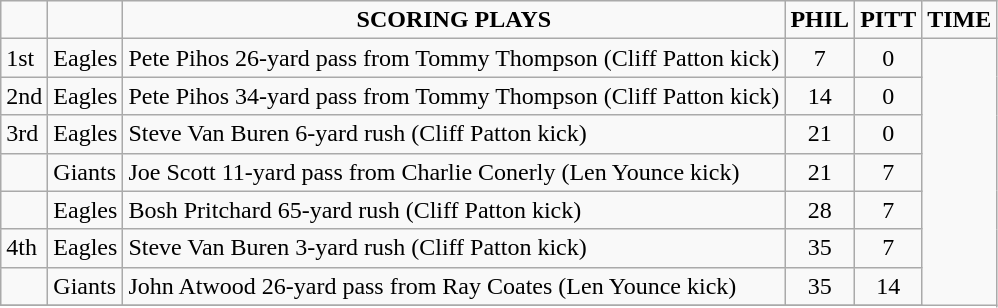<table class="wikitable">
<tr align=center>
<td></td>
<td></td>
<td><strong>SCORING PLAYS</strong></td>
<td><strong>PHIL</strong></td>
<td><strong>PITT</strong></td>
<td><strong>TIME</strong></td>
</tr>
<tr align=left>
<td>1st</td>
<td>Eagles</td>
<td>Pete Pihos 26-yard pass from Tommy Thompson (Cliff Patton kick)</td>
<td - align="center">7</td>
<td - align="center">0</td>
</tr>
<tr align=left>
<td>2nd</td>
<td>Eagles</td>
<td>Pete Pihos 34-yard pass from Tommy Thompson (Cliff Patton kick)</td>
<td - align="center">14</td>
<td - align="center">0</td>
</tr>
<tr align=left>
<td>3rd</td>
<td>Eagles</td>
<td>Steve Van Buren 6-yard rush (Cliff Patton kick)</td>
<td - align="center">21</td>
<td - align="center">0</td>
</tr>
<tr align=left>
<td></td>
<td>Giants</td>
<td>Joe Scott 11-yard pass from Charlie Conerly (Len Younce kick)</td>
<td - align="center">21</td>
<td - align="center">7</td>
</tr>
<tr align=left>
<td></td>
<td>Eagles</td>
<td>Bosh Pritchard 65-yard rush  (Cliff Patton kick)</td>
<td - align="center">28</td>
<td - align="center">7</td>
</tr>
<tr align=left>
<td>4th</td>
<td>Eagles</td>
<td>Steve Van Buren 3-yard rush (Cliff Patton kick)</td>
<td - align="center">35</td>
<td - align="center">7</td>
</tr>
<tr align=left>
<td></td>
<td>Giants</td>
<td>John Atwood 26-yard pass from Ray Coates (Len Younce kick)</td>
<td - align="center">35</td>
<td - align="center">14</td>
</tr>
<tr align=left>
</tr>
</table>
